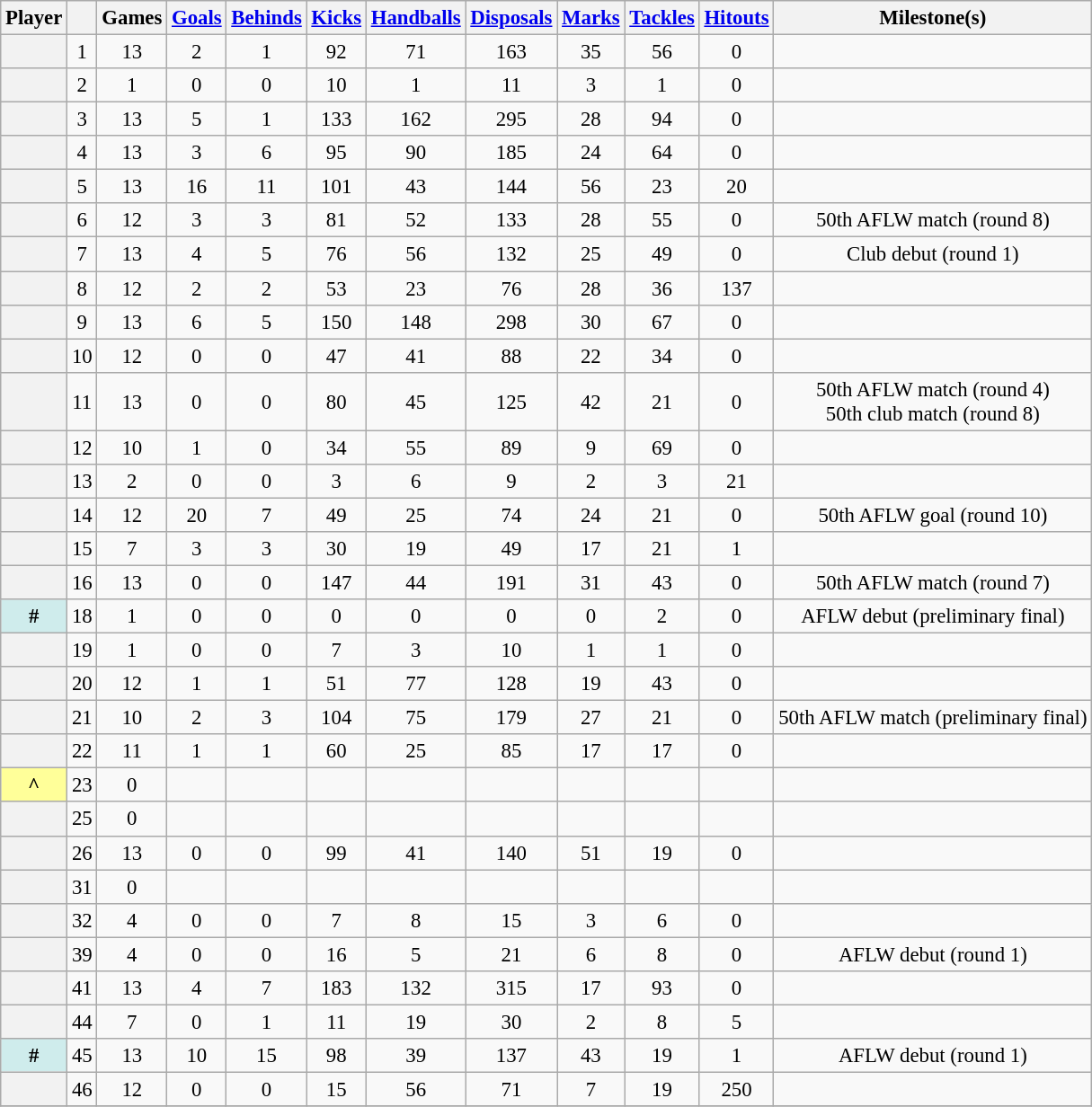<table class="wikitable plainrowheaders sortable" style="text-align:center; font-size:95%">
<tr>
<th scope="col">Player</th>
<th scope="col"></th>
<th scope="col" width:3em>Games</th>
<th scope="col" width:3em><a href='#'>Goals</a></th>
<th scope="col" width:3em><a href='#'>Behinds</a></th>
<th scope="col" width:3em><a href='#'>Kicks</a></th>
<th scope="col" width:3em><a href='#'>Handballs</a></th>
<th scope="col" width:3em><a href='#'>Disposals</a></th>
<th scope="col" width:3em><a href='#'>Marks</a></th>
<th scope="col" width:3em><a href='#'>Tackles</a></th>
<th scope="col" width:3em><a href='#'>Hitouts</a></th>
<th scope="col" class="unsortable">Milestone(s)</th>
</tr>
<tr>
<th scope="row"></th>
<td>1</td>
<td>13</td>
<td>2</td>
<td>1</td>
<td>92</td>
<td>71</td>
<td>163</td>
<td>35</td>
<td>56</td>
<td>0</td>
<td></td>
</tr>
<tr>
<th scope="row"></th>
<td>2</td>
<td>1</td>
<td>0</td>
<td>0</td>
<td>10</td>
<td>1</td>
<td>11</td>
<td>3</td>
<td>1</td>
<td>0</td>
<td></td>
</tr>
<tr>
<th scope="row"></th>
<td>3</td>
<td>13</td>
<td>5</td>
<td>1</td>
<td>133</td>
<td>162</td>
<td>295</td>
<td>28</td>
<td>94</td>
<td>0</td>
<td></td>
</tr>
<tr>
<th scope="row"></th>
<td>4</td>
<td>13</td>
<td>3</td>
<td>6</td>
<td>95</td>
<td>90</td>
<td>185</td>
<td>24</td>
<td>64</td>
<td>0</td>
<td></td>
</tr>
<tr>
<th scope="row"></th>
<td>5</td>
<td>13</td>
<td>16</td>
<td>11</td>
<td>101</td>
<td>43</td>
<td>144</td>
<td>56</td>
<td>23</td>
<td>20</td>
<td></td>
</tr>
<tr>
<th scope="row"></th>
<td>6</td>
<td>12</td>
<td>3</td>
<td>3</td>
<td>81</td>
<td>52</td>
<td>133</td>
<td>28</td>
<td>55</td>
<td>0</td>
<td>50th AFLW match (round 8)</td>
</tr>
<tr>
<th scope="row"></th>
<td>7</td>
<td>13</td>
<td>4</td>
<td>5</td>
<td>76</td>
<td>56</td>
<td>132</td>
<td>25</td>
<td>49</td>
<td>0</td>
<td>Club debut (round 1)</td>
</tr>
<tr>
<th scope="row"></th>
<td>8</td>
<td>12</td>
<td>2</td>
<td>2</td>
<td>53</td>
<td>23</td>
<td>76</td>
<td>28</td>
<td>36</td>
<td>137</td>
<td></td>
</tr>
<tr>
<th scope="row"></th>
<td>9</td>
<td>13</td>
<td>6</td>
<td>5</td>
<td>150</td>
<td>148</td>
<td>298</td>
<td>30</td>
<td>67</td>
<td>0</td>
<td></td>
</tr>
<tr>
<th scope="row"></th>
<td>10</td>
<td>12</td>
<td>0</td>
<td>0</td>
<td>47</td>
<td>41</td>
<td>88</td>
<td>22</td>
<td>34</td>
<td>0</td>
<td></td>
</tr>
<tr>
<th scope="row"></th>
<td>11</td>
<td>13</td>
<td>0</td>
<td>0</td>
<td>80</td>
<td>45</td>
<td>125</td>
<td>42</td>
<td>21</td>
<td>0</td>
<td>50th AFLW match (round 4)<br>50th club match (round 8)</td>
</tr>
<tr>
<th scope="row"></th>
<td>12</td>
<td>10</td>
<td>1</td>
<td>0</td>
<td>34</td>
<td>55</td>
<td>89</td>
<td>9</td>
<td>69</td>
<td>0</td>
<td></td>
</tr>
<tr>
<th scope="row"></th>
<td>13</td>
<td>2</td>
<td>0</td>
<td>0</td>
<td>3</td>
<td>6</td>
<td>9</td>
<td>2</td>
<td>3</td>
<td>21</td>
<td></td>
</tr>
<tr>
<th scope="row"></th>
<td>14</td>
<td>12</td>
<td>20</td>
<td>7</td>
<td>49</td>
<td>25</td>
<td>74</td>
<td>24</td>
<td>21</td>
<td>0</td>
<td>50th AFLW goal (round 10)</td>
</tr>
<tr>
<th scope="row"></th>
<td>15</td>
<td>7</td>
<td>3</td>
<td>3</td>
<td>30</td>
<td>19</td>
<td>49</td>
<td>17</td>
<td>21</td>
<td>1</td>
<td></td>
</tr>
<tr>
<th scope="row"></th>
<td>16</td>
<td>13</td>
<td>0</td>
<td>0</td>
<td>147</td>
<td>44</td>
<td>191</td>
<td>31</td>
<td>43</td>
<td>0</td>
<td>50th AFLW match (round 7)</td>
</tr>
<tr>
<th scope="row" style="background:#cfecec;">#</th>
<td>18</td>
<td>1</td>
<td>0</td>
<td>0</td>
<td>0</td>
<td>0</td>
<td>0</td>
<td>0</td>
<td>2</td>
<td>0</td>
<td>AFLW debut (preliminary final)</td>
</tr>
<tr>
<th scope="row"></th>
<td>19</td>
<td>1</td>
<td>0</td>
<td>0</td>
<td>7</td>
<td>3</td>
<td>10</td>
<td>1</td>
<td>1</td>
<td>0</td>
<td></td>
</tr>
<tr>
<th scope="row"></th>
<td>20</td>
<td>12</td>
<td>1</td>
<td>1</td>
<td>51</td>
<td>77</td>
<td>128</td>
<td>19</td>
<td>43</td>
<td>0</td>
<td></td>
</tr>
<tr>
<th scope="row"></th>
<td>21</td>
<td>10</td>
<td>2</td>
<td>3</td>
<td>104</td>
<td>75</td>
<td>179</td>
<td>27</td>
<td>21</td>
<td>0</td>
<td>50th AFLW match (preliminary final)</td>
</tr>
<tr>
<th scope="row"></th>
<td>22</td>
<td>11</td>
<td>1</td>
<td>1</td>
<td>60</td>
<td>25</td>
<td>85</td>
<td>17</td>
<td>17</td>
<td>0</td>
<td></td>
</tr>
<tr>
<th scope="row" style="background:#ff9;">^</th>
<td>23</td>
<td>0</td>
<td></td>
<td></td>
<td></td>
<td></td>
<td></td>
<td></td>
<td></td>
<td></td>
<td></td>
</tr>
<tr>
<th scope="row"></th>
<td>25</td>
<td>0</td>
<td></td>
<td></td>
<td></td>
<td></td>
<td></td>
<td></td>
<td></td>
<td></td>
<td></td>
</tr>
<tr>
<th scope="row"></th>
<td>26</td>
<td>13</td>
<td>0</td>
<td>0</td>
<td>99</td>
<td>41</td>
<td>140</td>
<td>51</td>
<td>19</td>
<td>0</td>
<td></td>
</tr>
<tr>
<th scope="row"></th>
<td>31</td>
<td>0</td>
<td></td>
<td></td>
<td></td>
<td></td>
<td></td>
<td></td>
<td></td>
<td></td>
<td></td>
</tr>
<tr>
<th scope="row"></th>
<td>32</td>
<td>4</td>
<td>0</td>
<td>0</td>
<td>7</td>
<td>8</td>
<td>15</td>
<td>3</td>
<td>6</td>
<td>0</td>
<td></td>
</tr>
<tr>
<th scope="row"></th>
<td>39</td>
<td>4</td>
<td>0</td>
<td>0</td>
<td>16</td>
<td>5</td>
<td>21</td>
<td>6</td>
<td>8</td>
<td>0</td>
<td>AFLW debut (round 1)</td>
</tr>
<tr>
<th scope="row"></th>
<td>41</td>
<td>13</td>
<td>4</td>
<td>7</td>
<td>183</td>
<td>132</td>
<td>315</td>
<td>17</td>
<td>93</td>
<td>0</td>
<td></td>
</tr>
<tr>
<th scope="row"></th>
<td>44</td>
<td>7</td>
<td>0</td>
<td>1</td>
<td>11</td>
<td>19</td>
<td>30</td>
<td>2</td>
<td>8</td>
<td>5</td>
<td></td>
</tr>
<tr>
<th scope="row" style="background:#cfecec;">#</th>
<td>45</td>
<td>13</td>
<td>10</td>
<td>15</td>
<td>98</td>
<td>39</td>
<td>137</td>
<td>43</td>
<td>19</td>
<td>1</td>
<td>AFLW debut (round 1)</td>
</tr>
<tr>
<th scope="row"></th>
<td>46</td>
<td>12</td>
<td>0</td>
<td>0</td>
<td>15</td>
<td>56</td>
<td>71</td>
<td>7</td>
<td>19</td>
<td>250</td>
<td></td>
</tr>
<tr>
</tr>
</table>
